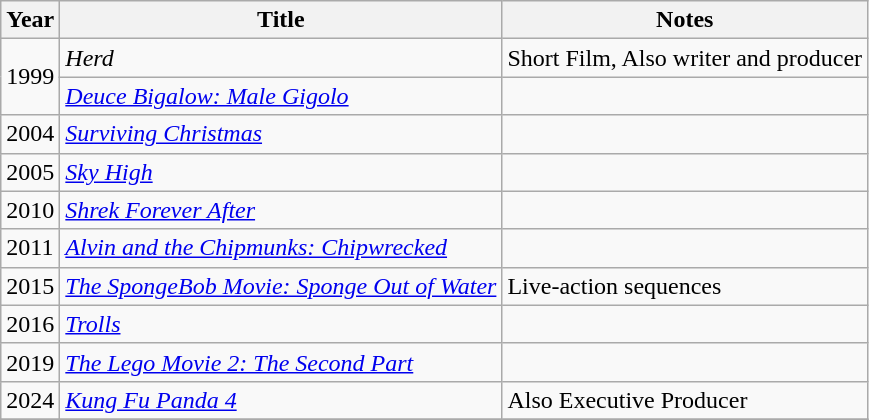<table class="wikitable">
<tr>
<th>Year</th>
<th>Title</th>
<th>Notes</th>
</tr>
<tr>
<td rowspan=2>1999</td>
<td><em>Herd</em></td>
<td>Short Film, Also writer and producer</td>
</tr>
<tr>
<td><em><a href='#'>Deuce Bigalow: Male Gigolo</a></em></td>
<td></td>
</tr>
<tr>
<td>2004</td>
<td><em><a href='#'>Surviving Christmas</a></em></td>
<td></td>
</tr>
<tr>
<td>2005</td>
<td><em><a href='#'>Sky High</a></em></td>
<td></td>
</tr>
<tr>
<td>2010</td>
<td><em><a href='#'>Shrek Forever After</a></em></td>
<td></td>
</tr>
<tr>
<td>2011</td>
<td><em><a href='#'>Alvin and the Chipmunks: Chipwrecked</a></em></td>
<td></td>
</tr>
<tr>
<td>2015</td>
<td><em><a href='#'>The SpongeBob Movie: Sponge Out of Water</a></em></td>
<td>Live-action sequences</td>
</tr>
<tr>
<td>2016</td>
<td><em><a href='#'>Trolls</a></em></td>
<td></td>
</tr>
<tr>
<td>2019</td>
<td><em><a href='#'>The Lego Movie 2: The Second Part</a></em></td>
<td></td>
</tr>
<tr>
<td>2024</td>
<td><em><a href='#'>Kung Fu Panda 4</a></em></td>
<td>Also Executive Producer</td>
</tr>
<tr>
</tr>
</table>
